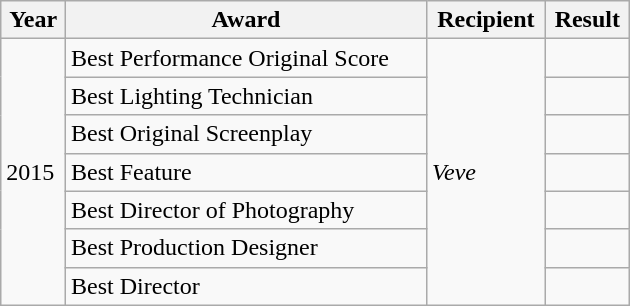<table class= "wikitable plainrowheaders" width=420px>
<tr>
<th>Year</th>
<th>Award</th>
<th>Recipient</th>
<th>Result</th>
</tr>
<tr>
<td rowspan=7>2015</td>
<td>Best Performance Original Score</td>
<td rowspan=7><em>Veve</em></td>
<td></td>
</tr>
<tr>
<td>Best Lighting Technician</td>
<td></td>
</tr>
<tr>
<td>Best Original Screenplay</td>
<td></td>
</tr>
<tr>
<td>Best Feature</td>
<td></td>
</tr>
<tr>
<td>Best Director of Photography</td>
<td></td>
</tr>
<tr>
<td>Best Production Designer</td>
<td></td>
</tr>
<tr>
<td>Best Director</td>
<td></td>
</tr>
</table>
